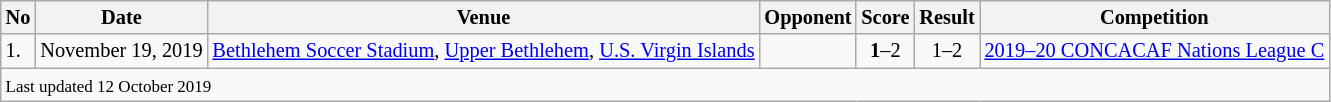<table class="wikitable" style="font-size:85%;">
<tr>
<th>No</th>
<th>Date</th>
<th>Venue</th>
<th>Opponent</th>
<th>Score</th>
<th>Result</th>
<th>Competition</th>
</tr>
<tr>
<td>1.</td>
<td>November 19, 2019</td>
<td><a href='#'>Bethlehem Soccer Stadium</a>, <a href='#'>Upper Bethlehem</a>, <a href='#'>U.S. Virgin Islands</a></td>
<td></td>
<td align=center><strong>1</strong>–2</td>
<td align=center>1–2</td>
<td><a href='#'>2019–20 CONCACAF Nations League C</a></td>
</tr>
<tr>
<td colspan="7"><small>Last updated 12 October 2019</small></td>
</tr>
</table>
